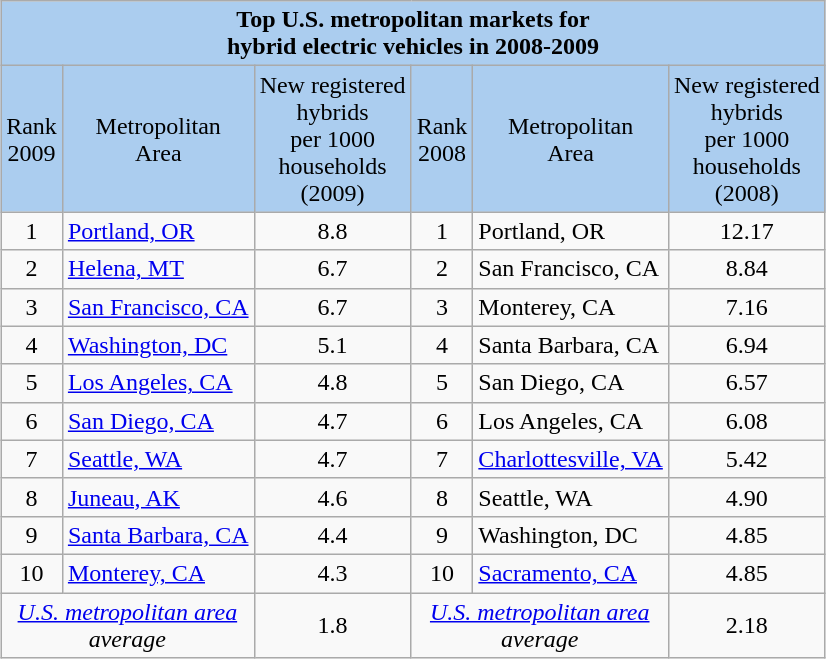<table class="wikitable" style="margin: 1em auto 1em auto">
<tr>
<th colspan="6" style="text-align:center; background:#abcdef;">Top U.S. metropolitan markets for<br>hybrid electric vehicles in 2008-2009</th>
</tr>
<tr style="text-align:center; background:#abcdef;">
<td>Rank<br>2009</td>
<td style="background:#ABCDEF;">Metropolitan<br>Area</td>
<td style="background:#ABCDEF;">New registered<br> hybrids<br> per 1000<br> households<br>(2009)</td>
<td style="background:#ABCDEF;">Rank<br>2008</td>
<td style="background:#ABCDEF;">Metropolitan<br>Area</td>
<td style="background:#ABCDEF;">New registered<br> hybrids<br>per 1000<br> households<br>(2008)</td>
</tr>
<tr style="text-align:center;">
<td>1</td>
<td align=left><a href='#'>Portland, OR</a></td>
<td>8.8</td>
<td>1</td>
<td align=left>Portland, OR</td>
<td>12.17</td>
</tr>
<tr style="text-align:center;">
<td>2</td>
<td align=left><a href='#'>Helena, MT</a></td>
<td>6.7</td>
<td>2</td>
<td align=left>San Francisco, CA</td>
<td>8.84</td>
</tr>
<tr style="text-align:center;">
<td>3</td>
<td align=left><a href='#'>San Francisco, CA</a></td>
<td>6.7</td>
<td>3</td>
<td align=left>Monterey, CA</td>
<td>7.16</td>
</tr>
<tr style="text-align:center;">
<td>4</td>
<td align=left><a href='#'>Washington, DC</a></td>
<td>5.1</td>
<td>4</td>
<td align=left>Santa Barbara, CA</td>
<td>6.94</td>
</tr>
<tr style="text-align:center;">
<td>5</td>
<td align=left><a href='#'>Los Angeles, CA</a></td>
<td>4.8</td>
<td>5</td>
<td align=left>San Diego, CA</td>
<td>6.57</td>
</tr>
<tr style="text-align:center;">
<td>6</td>
<td align=left><a href='#'>San Diego, CA</a></td>
<td>4.7</td>
<td>6</td>
<td align=left>Los Angeles, CA</td>
<td>6.08</td>
</tr>
<tr style="text-align:center;">
<td>7</td>
<td align=left><a href='#'>Seattle, WA</a></td>
<td>4.7</td>
<td>7</td>
<td align=left><a href='#'>Charlottesville, VA</a></td>
<td>5.42</td>
</tr>
<tr style="text-align:center;">
<td>8</td>
<td align=left><a href='#'>Juneau, AK</a></td>
<td>4.6</td>
<td>8</td>
<td align=left>Seattle, WA</td>
<td>4.90</td>
</tr>
<tr style="text-align:center;">
<td>9</td>
<td align=left><a href='#'>Santa Barbara, CA</a></td>
<td>4.4</td>
<td>9</td>
<td align=left>Washington, DC</td>
<td>4.85</td>
</tr>
<tr style="text-align:center;">
<td>10</td>
<td align=left><a href='#'>Monterey, CA</a></td>
<td>4.3</td>
<td>10</td>
<td align=left><a href='#'>Sacramento, CA</a></td>
<td>4.85</td>
</tr>
<tr style="text-align:center;">
<td colspan="2"><em><a href='#'>U.S. metropolitan area</a><br>average</em></td>
<td>1.8</td>
<td colspan="2"><em><a href='#'>U.S. metropolitan area</a><br>average</em></td>
<td>2.18</td>
</tr>
</table>
